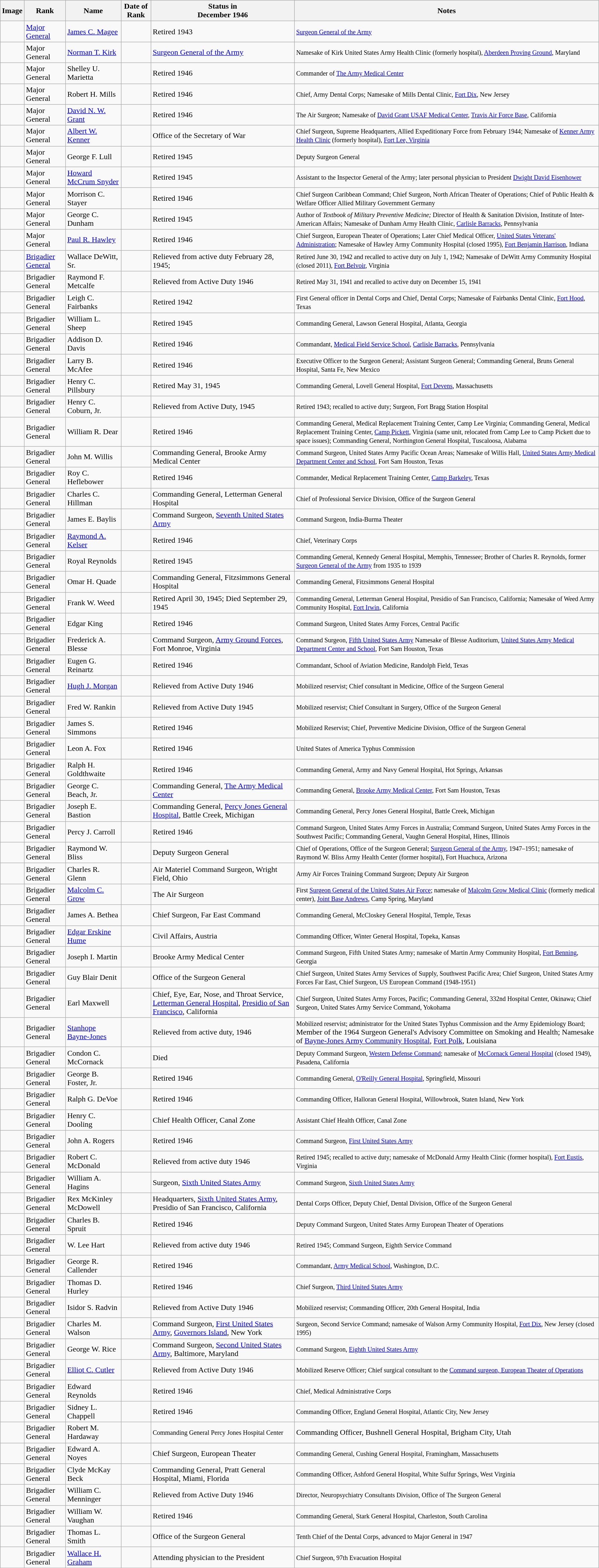<table class="wikitable sortable">
<tr>
<th class=unsortable>Image</th>
<th class=unsortable>Rank</th>
<th>Name</th>
<th>Date of Rank</th>
<th class=unsortable>Status in<br>December 1946</th>
<th class=unsortable>Notes</th>
</tr>
<tr>
<td></td>
<td><a href='#'>Major General</a></td>
<td><a href='#'>James C. Magee</a></td>
<td></td>
<td>Retired 1943</td>
<td><small><a href='#'>Surgeon General of the Army</a></small></td>
</tr>
<tr>
<td></td>
<td>Major General</td>
<td><a href='#'>Norman T. Kirk</a></td>
<td></td>
<td><a href='#'>Surgeon General of the Army</a></td>
<td><small>Namesake of Kirk United States Army Health Clinic (formerly hospital), <a href='#'>Aberdeen Proving Ground</a>, Maryland</small></td>
</tr>
<tr>
<td></td>
<td>Major General</td>
<td>Shelley U. Marietta</td>
<td></td>
<td>Retired 1946</td>
<td><small> Commander of <a href='#'>The Army Medical Center</a></small></td>
</tr>
<tr>
<td></td>
<td>Major General</td>
<td>Robert H. Mills</td>
<td></td>
<td>Retired 1946</td>
<td><small>Chief, Army Dental Corps; Namesake of Mills Dental Clinic, <a href='#'>Fort Dix</a>, New Jersey</small></td>
</tr>
<tr>
<td></td>
<td>Major General</td>
<td><a href='#'>David N. W. Grant</a></td>
<td></td>
<td>Retired 1946</td>
<td><small>The Air Surgeon; Namesake of <a href='#'>David Grant USAF Medical Center</a>, <a href='#'>Travis Air Force Base</a>, California</small></td>
</tr>
<tr>
<td></td>
<td>Major General</td>
<td><a href='#'>Albert W. Kenner</a></td>
<td></td>
<td>Office of the Secretary of War</td>
<td><small>Chief Surgeon, Supreme Headquarters, Allied Expeditionary Force from February 1944; Namesake of <a href='#'>Kenner Army Health Clinic</a> (formerly hospital), <a href='#'>Fort Lee, Virginia</a></small></td>
</tr>
<tr>
<td></td>
<td>Major General</td>
<td>George F. Lull</td>
<td></td>
<td>Retired 1945</td>
<td><small>Deputy Surgeon General</small></td>
</tr>
<tr>
<td></td>
<td>Major General</td>
<td><a href='#'>Howard McCrum Snyder</a></td>
<td></td>
<td>Retired 1945</td>
<td><small>Assistant to the Inspector General of the Army; later personal physician to President <a href='#'>Dwight David Eisenhower</a></small></td>
</tr>
<tr>
<td></td>
<td>Major General</td>
<td>Morrison C. Stayer</td>
<td></td>
<td>Retired 1946</td>
<td><small>Chief Surgeon Caribbean Command; Chief Surgeon, North African Theater of Operations; Chief of Public Health & Welfare Officer Allied Military Government Germany</small></td>
</tr>
<tr>
<td></td>
<td>Major General</td>
<td>George C. Dunham</td>
<td></td>
<td>Retired 1945</td>
<td><small>Author of <em>Textbook of Military Preventive Medicine;</em> Director of Health & Sanitation Division, Institute of Inter-American Affairs; Namesake of Dunham Army Health Clinic, <a href='#'>Carlisle Barracks</a>, Pennsylvania </small></td>
</tr>
<tr>
<td></td>
<td>Major General</td>
<td><a href='#'>Paul R. Hawley</a></td>
<td></td>
<td>Retired 1946</td>
<td><small>Chief Surgeon, European Theater of Operations; Later Chief Medical Officer, <a href='#'>United States Veterans' Administration</a>; Namesake of Hawley Army Community Hospital (closed 1995), <a href='#'>Fort Benjamin Harrison</a>, Indiana</small></td>
</tr>
<tr>
<td></td>
<td><a href='#'>Brigadier General</a></td>
<td>Wallace DeWitt, Sr.</td>
<td></td>
<td>Relieved from active duty February 28, 1945;</td>
<td><small>Retired June 30, 1942 and recalled to active duty on July 1, 1942; Namesake of DeWitt Army Community Hospital (closed 2011), <a href='#'>Fort Belvoir</a>, Virginia</small></td>
</tr>
<tr>
<td></td>
<td>Brigadier General</td>
<td>Raymond F. Metcalfe</td>
<td></td>
<td>Relieved from Active Duty 1946</td>
<td><small>Retired May 31, 1941 and recalled to active duty on December 15, 1941</small></td>
</tr>
<tr>
<td></td>
<td>Brigadier General</td>
<td>Leigh C. Fairbanks</td>
<td></td>
<td>Retired 1942</td>
<td><small>First General officer in Dental Corps and Chief, Dental Corps; Namesake of Fairbanks Dental Clinic, <a href='#'>Fort Hood</a>, Texas</small></td>
</tr>
<tr>
<td></td>
<td>Brigadier General</td>
<td>William L. Sheep</td>
<td></td>
<td>Retired 1945</td>
<td><small>Commanding General, Lawson General Hospital, Atlanta, Georgia</small></td>
</tr>
<tr>
<td></td>
<td>Brigadier General</td>
<td>Addison D. Davis</td>
<td></td>
<td>Retired 1946</td>
<td><small>Commandant, <a href='#'>Medical Field Service School</a>, <a href='#'>Carlisle Barracks</a>, Pennsylvania</small></td>
</tr>
<tr>
<td></td>
<td>Brigadier General</td>
<td>Larry B. McAfee</td>
<td></td>
<td>Retired 1946</td>
<td><small>Executive Officer to the Surgeon General; Assistant Surgeon General; Commanding General, Bruns General Hospital, Santa Fe, New Mexico</small></td>
</tr>
<tr>
<td></td>
<td>Brigadier General</td>
<td>Henry C. Pillsbury</td>
<td></td>
<td>Retired May 31, 1945</td>
<td><small>Commanding General, Lovell General Hospital, <a href='#'>Fort Devens</a>, Massachusetts</small></td>
</tr>
<tr>
<td></td>
<td>Brigadier General</td>
<td>Henry C. Coburn, Jr.</td>
<td></td>
<td>Relieved from Active Duty, 1945</td>
<td><small>Retired 1943; recalled to active duty; Surgeon, Fort Bragg Station Hospital</small></td>
</tr>
<tr>
<td></td>
<td>Brigadier General</td>
<td>William R. Dear</td>
<td></td>
<td>Retired 1946</td>
<td><small>Commanding General, Medical Replacement Training Center, Camp Lee Virginia; Commanding General, Medical Replacement Training Center, <a href='#'>Camp Pickett</a>, Virginia (same unit, relocated from Camp Lee to Camp Pickett due to space issues); Commanding General, Northington General Hospital, Tuscaloosa, Alabama</small></td>
</tr>
<tr>
<td></td>
<td>Brigadier General</td>
<td>John M. Willis</td>
<td></td>
<td>Commanding General, Brooke Army Medical Center</td>
<td><small>Command Surgeon, United States Army Pacific Ocean Areas; Namesake of Willis Hall, <a href='#'>United States Army Medical Department Center and School</a>, Fort Sam Houston, Texas</small></td>
</tr>
<tr>
<td></td>
<td>Brigadier General</td>
<td>Roy C. Heflebower</td>
<td></td>
<td>Retired 1946</td>
<td><small>Commander, Medical Replacement Training Center, <a href='#'>Camp Barkeley</a>, Texas</small></td>
</tr>
<tr>
<td></td>
<td>Brigadier General</td>
<td>Charles C. Hillman</td>
<td></td>
<td>Commanding General, Letterman General Hospital</td>
<td><small>Chief of Professional Service Division, Office of the Surgeon General</small></td>
</tr>
<tr>
<td></td>
<td>Brigadier General</td>
<td>James E. Baylis</td>
<td></td>
<td>Command Surgeon, <a href='#'>Seventh United States Army</a></td>
<td><small>Command Surgeon, India-Burma Theater</small></td>
</tr>
<tr>
<td></td>
<td>Brigadier General</td>
<td><a href='#'>Raymond A. Kelser</a></td>
<td></td>
<td>Retired 1946</td>
<td><small>Chief, Veterinary Corps</small></td>
</tr>
<tr>
<td></td>
<td>Brigadier General</td>
<td>Royal Reynolds</td>
<td></td>
<td>Retired 1945</td>
<td><small>Commanding General, Kennedy General Hospital, Memphis, Tennessee; Brother of Charles R. Reynolds, former <a href='#'>Surgeon General of the Army</a> from 1935 to 1939</small></td>
</tr>
<tr>
<td></td>
<td>Brigadier General</td>
<td>Omar H. Quade</td>
<td></td>
<td>Commanding General, Fitzsimmons General Hospital</td>
<td><small>Commanding General, Fitzsimmons General Hospital</small></td>
</tr>
<tr>
<td></td>
<td>Brigadier General</td>
<td>Frank W. Weed</td>
<td></td>
<td>Retired April 30, 1945; Died September 29, 1945</td>
<td><small>Commanding General, Letterman General Hospital, Presidio of San Francisco, California; Namesake of Weed Army Community Hospital, <a href='#'>Fort Irwin</a>, California</small></td>
</tr>
<tr>
<td></td>
<td>Brigadier General</td>
<td>Edgar King</td>
<td></td>
<td>Retired 1946</td>
<td><small>Command Surgeon, United States Army Forces, Central Pacific</small></td>
</tr>
<tr>
<td></td>
<td>Brigadier General</td>
<td>Frederick A. Blesse</td>
<td></td>
<td>Command Surgeon, <a href='#'>Army Ground Forces</a>, Fort Monroe, Virginia</td>
<td><small>Command Surgeon, <a href='#'>Fifth United States Army</a> Namesake of Blesse Auditorium, <a href='#'>United States Army Medical Department Center and School</a>, Fort Sam Houston, Texas</small></td>
</tr>
<tr>
<td></td>
<td>Brigadier General</td>
<td>Eugen G. Reinartz</td>
<td></td>
<td>Retired 1946</td>
<td><small>Commandant, School of Aviation Medicine, Randolph Field, Texas</small></td>
</tr>
<tr>
<td></td>
<td>Brigadier General</td>
<td><a href='#'>Hugh J. Morgan</a></td>
<td></td>
<td>Relieved from Active Duty 1946</td>
<td><small>Mobilized reservist; Chief consultant in Medicine, Office of the Surgeon General</small></td>
</tr>
<tr>
<td></td>
<td>Brigadier General</td>
<td>Fred W. Rankin</td>
<td></td>
<td>Relieved from Active Duty 1945</td>
<td><small>Mobilized reservist; Chief Consultant in Surgery, Office of the Surgeon General</small></td>
</tr>
<tr>
<td></td>
<td>Brigadier General</td>
<td>James S. Simmons</td>
<td></td>
<td>Retired 1946</td>
<td><small>Mobilized Reservist; Chief, Preventive Medicine Division, Office of the Surgeon General</small></td>
</tr>
<tr>
<td></td>
<td>Brigadier General</td>
<td>Leon A. Fox</td>
<td></td>
<td>Retired 1946</td>
<td><small>United States of America Typhus Commission</small></td>
</tr>
<tr>
<td></td>
<td>Brigadier General</td>
<td>Ralph H. Goldthwaite</td>
<td></td>
<td>Retired 1946</td>
<td><small>Commanding General, Army and Navy General Hospital, Hot Springs, Arkansas</small></td>
</tr>
<tr>
<td></td>
<td>Brigadier General</td>
<td>George C. Beach, Jr.</td>
<td></td>
<td>Commanding General, <a href='#'>The Army Medical Center</a></td>
<td><small>Commanding General, <a href='#'>Brooke Army Medical Center</a>, Fort Sam Houston, Texas</small></td>
</tr>
<tr>
<td></td>
<td>Brigadier General</td>
<td>Joseph E. Bastion</td>
<td></td>
<td>Commanding General, <a href='#'>Percy Jones General Hospital</a>, Battle Creek, Michigan</td>
<td><small>Commanding General, Percy Jones General Hospital, Battle Creek, Michigan  </small></td>
</tr>
<tr>
<td></td>
<td>Brigadier General</td>
<td>Percy J. Carroll</td>
<td></td>
<td>Retired 1946</td>
<td><small>Command Surgeon, United States Army Forces in Australia; Command Surgeon, United States Army Forces in the Southwest Pacific; Commanding General, Vaughn General Hospital, Hines, Illinois </small></td>
</tr>
<tr>
<td></td>
<td>Brigadier General</td>
<td>Raymond W. Bliss</td>
<td></td>
<td>Deputy Surgeon General</td>
<td><small>Chief of Operations, Office of the Surgeon General; <a href='#'>Surgeon General of the Army</a>, 1947–1951; namesake of Raymond W. Bliss Army Health Center (former hospital), Fort Huachuca, Arizona</small></td>
</tr>
<tr>
<td></td>
<td>Brigadier General</td>
<td>Charles R. Glenn</td>
<td></td>
<td>Air Materiel Command Surgeon, Wright Field, Ohio</td>
<td><small>Army Air Forces Training Command Surgeon; Deputy Air Surgeon</small></td>
</tr>
<tr>
<td></td>
<td>Brigadier General</td>
<td><a href='#'>Malcolm C. Grow</a></td>
<td></td>
<td>The Air Surgeon</td>
<td><small>First <a href='#'>Surgeon General of the United States Air Force</a>; namesake of <a href='#'>Malcolm Grow Medical Clinic</a> (formerly medical center), <a href='#'>Joint Base Andrews</a>, Camp Spring, Maryland</small></td>
</tr>
<tr>
<td></td>
<td>Brigadier General</td>
<td>James A. Bethea</td>
<td></td>
<td>Chief Surgeon, Far East Command</td>
<td><small>Commanding General, McCloskey General Hospital, Temple, Texas</small></td>
</tr>
<tr>
<td></td>
<td>Brigadier General</td>
<td><a href='#'>Edgar Erskine Hume</a></td>
<td></td>
<td>Civil Affairs, Austria</td>
<td><small>Commanding Officer, Winter General Hospital, Topeka, Kansas</small></td>
</tr>
<tr>
<td></td>
<td>Brigadier General</td>
<td>Joseph I. Martin</td>
<td></td>
<td>Brooke Army Medical Center</td>
<td><small>Command Surgeon, Fifth United States Army; namesake of Martin Army Community Hospital, <a href='#'>Fort Benning</a>, Georgia</small></td>
</tr>
<tr>
<td></td>
<td>Brigadier General</td>
<td>Guy Blair Denit</td>
<td></td>
<td>Office of the Surgeon General</td>
<td><small>Chief Surgeon, United States Army Services of Supply, Southwest Pacific Area; Chief Surgeon, United States Army Forces Far East, Chief Surgeon, US European Command (1948-1951)</small></td>
</tr>
<tr>
<td></td>
<td>Brigadier General</td>
<td>Earl Maxwell</td>
<td></td>
<td>Chief, Eye, Ear, Nose, and Throat Service, <a href='#'>Letterman General Hospital</a>, <a href='#'>Presidio of San Francisco</a>, California</td>
<td><small>Chief Surgeon, United States Army Forces, Pacific; Commanding General, 332nd Hospital Center, Okinawa; Chief Surgeon, United States Army Service Command, Yokohama</small></td>
</tr>
<tr>
<td></td>
<td>Brigadier General</td>
<td><a href='#'>Stanhope Bayne-Jones</a></td>
<td></td>
<td>Relieved from active duty, 1946</td>
<td><small>Mobilized reservist; administrator for the United States Typhus Commission and the Army Epidemiology Board;</small> Member of the 1964 Surgeon General's Advisory Committee on Smoking and Health; Namesake of <a href='#'>Bayne-Jones Army Community Hospital</a>, <a href='#'>Fort Polk</a>, Louisiana</td>
</tr>
<tr>
<td></td>
<td>Brigadier General</td>
<td>Condon C. McCornack</td>
<td></td>
<td>Died </td>
<td><small>Deputy Command Surgeon, <a href='#'>Western Defense Command</a>; namesake of <a href='#'>McCornack General Hospital</a> (closed 1949), Pasadena, California</small></td>
</tr>
<tr>
<td></td>
<td>Brigadier General</td>
<td>George B. Foster, Jr.</td>
<td></td>
<td>Retired 1946</td>
<td><small>Commanding General, <a href='#'>O'Reilly General Hospital</a>, Springfield, Missouri </small></td>
</tr>
<tr>
<td></td>
<td>Brigadier General</td>
<td>Ralph G. DeVoe</td>
<td></td>
<td>Retired 1946</td>
<td><small>Commanding Officer, Halloran General Hospital, Willowbrook, Staten Island, New York</small></td>
</tr>
<tr>
<td></td>
<td>Brigadier General</td>
<td>Henry C. Dooling</td>
<td></td>
<td>Chief Health Officer, Canal Zone</td>
<td><small>Assistant Chief Health Officer, Canal Zone</small></td>
</tr>
<tr>
<td></td>
<td>Brigadier General</td>
<td>John A. Rogers</td>
<td></td>
<td>Retired 1946</td>
<td><small>Command Surgeon, <a href='#'>First United States Army</a></small></td>
</tr>
<tr>
<td></td>
<td>Brigadier General</td>
<td>Robert C. McDonald</td>
<td></td>
<td>Relieved from active duty 1946</td>
<td><small>Retired 1945; recalled to active duty; namesake of McDonald Army Health Clinic (former hospital), <a href='#'>Fort Eustis</a>, Virginia</small></td>
</tr>
<tr>
<td></td>
<td>Brigadier General</td>
<td>William A. Hagins</td>
<td></td>
<td>Surgeon, <a href='#'>Sixth United States Army</a></td>
<td><small>Command Surgeon, <a href='#'>Sixth United States Army</a></small></td>
</tr>
<tr>
<td></td>
<td>Brigadier General</td>
<td>Rex McKinley McDowell</td>
<td></td>
<td>Headquarters, <a href='#'>Sixth United States Army</a>, Presidio of San Francisco, California</td>
<td><small>Dental Corps Officer, Deputy Chief, Dental Division, Office of the Surgeon General</small></td>
</tr>
<tr>
<td></td>
<td>Brigadier General</td>
<td>Charles B. Spruit</td>
<td></td>
<td>Retired 1946</td>
<td><small>Deputy Command Surgeon, United States Army European Theater of Operations</small></td>
</tr>
<tr>
<td></td>
<td>Brigadier General</td>
<td>W. Lee Hart</td>
<td></td>
<td>Relieved from active duty 1946</td>
<td><small>Retired 1945; Command Surgeon, Eighth Service Command</small></td>
</tr>
<tr>
<td></td>
<td>Brigadier General</td>
<td>George R. Callender</td>
<td></td>
<td>Retired 1946</td>
<td><small>Commandant, <a href='#'>Army Medical School</a>, Washington, D.C.</small></td>
</tr>
<tr>
<td></td>
<td>Brigadier General</td>
<td>Thomas D. Hurley</td>
<td></td>
<td>Retired 1946</td>
<td><small>Chief Surgeon, <a href='#'>Third United States Army</a></small></td>
</tr>
<tr>
<td></td>
<td>Brigadier General</td>
<td>Isidor S. Radvin</td>
<td></td>
<td>Relieved from Active Duty 1946</td>
<td><small>Mobilized reservist; Commanding Officer, 20th General Hospital, India</small></td>
</tr>
<tr>
<td></td>
<td>Brigadier General</td>
<td>Charles M. Walson</td>
<td></td>
<td>Command Surgeon, <a href='#'>First United States Army</a>, <a href='#'>Governors Island</a>, New York</td>
<td><small>Surgeon, Second Service Command; namesake of Walson Army Community Hospital, <a href='#'>Fort Dix</a>, New Jersey (closed 1995)</small></td>
</tr>
<tr>
<td></td>
<td>Brigadier General</td>
<td>George W. Rice</td>
<td></td>
<td>Command Surgeon, <a href='#'>Second United States Army</a>, Baltimore, Maryland</td>
<td><small>Command Surgeon, <a href='#'>Eighth United States Army</a></small></td>
</tr>
<tr>
<td></td>
<td>Brigadier General</td>
<td><a href='#'>Elliot C. Cutler</a></td>
<td></td>
<td>Relieved from Active Duty 1946</td>
<td><small>Mobilized Reserve Officer; Chief surgical consultant to the <a href='#'>Command surgeon, European Theater of Operations</a></small></td>
</tr>
<tr>
<td></td>
<td>Brigadier General</td>
<td>Edward Reynolds</td>
<td></td>
<td>Retired 1946</td>
<td><small>Chief, Medical Administrative Corps</small></td>
</tr>
<tr>
<td></td>
<td>Brigadier General</td>
<td>Sidney L. Chappell</td>
<td></td>
<td>Retired 1946</td>
<td><small>Commanding Officer, England General Hospital, Atlantic City, New Jersey</small></td>
</tr>
<tr>
<td></td>
<td>Brigadier General</td>
<td>Robert M. Hardaway</td>
<td></td>
<td><small>Commanding General Percy Jones Hospital Center</small></td>
<td>Commanding Officer, Bushnell General Hospital, Brigham City, Utah</td>
</tr>
<tr>
<td></td>
<td>Brigadier General</td>
<td>Edward A. Noyes</td>
<td></td>
<td>Chief Surgeon, European Theater</td>
<td><small>Commanding General, Cushing General Hospital, Framingham, Massachusetts</small></td>
</tr>
<tr>
<td></td>
<td>Brigadier General</td>
<td>Clyde McKay Beck</td>
<td></td>
<td>Commanding General, Pratt General Hospital, Miami, Florida</td>
<td><small>Commanding Officer, Ashford General Hospital, White Sulfur Springs, West Virginia</small></td>
</tr>
<tr>
<td></td>
<td>Brigadier General</td>
<td>William C. Menninger</td>
<td></td>
<td>Relieved from Active Duty 1946</td>
<td><small>Director, Neuropsychiatry Consultants Division, Office of The Surgeon General</small></td>
</tr>
<tr>
<td></td>
<td>Brigadier General</td>
<td>William W. Vaughan</td>
<td></td>
<td>Retired 1946</td>
<td><small>Commanding General, Stark General Hospital, Charleston, South Carolina</small></td>
</tr>
<tr>
<td></td>
<td>Brigadier General</td>
<td>Thomas L. Smith</td>
<td></td>
<td>Office of the Surgeon General</td>
<td><small>Tenth Chief of the Dental Corps, advanced to Major General in 1947</small></td>
</tr>
<tr>
<td></td>
<td>Brigadier General</td>
<td><a href='#'>Wallace H. Graham</a></td>
<td></td>
<td>Attending physician to the President</td>
<td><small>Chief Surgeon, 97th Evacuation Hospital</small></td>
</tr>
<tr>
</tr>
</table>
